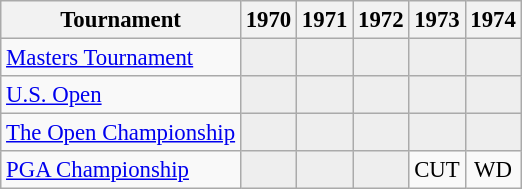<table class="wikitable" style="font-size:95%;text-align:center;">
<tr>
<th>Tournament</th>
<th>1970</th>
<th>1971</th>
<th>1972</th>
<th>1973</th>
<th>1974</th>
</tr>
<tr>
<td align=left><a href='#'>Masters Tournament</a></td>
<td style="background:#eeeeee;"></td>
<td style="background:#eeeeee;"></td>
<td style="background:#eeeeee;"></td>
<td style="background:#eeeeee;"></td>
<td style="background:#eeeeee;"></td>
</tr>
<tr>
<td align=left><a href='#'>U.S. Open</a></td>
<td style="background:#eeeeee;"></td>
<td style="background:#eeeeee;"></td>
<td style="background:#eeeeee;"></td>
<td style="background:#eeeeee;"></td>
<td style="background:#eeeeee;"></td>
</tr>
<tr>
<td align=left><a href='#'>The Open Championship</a></td>
<td style="background:#eeeeee;"></td>
<td style="background:#eeeeee;"></td>
<td style="background:#eeeeee;"></td>
<td style="background:#eeeeee;"></td>
<td style="background:#eeeeee;"></td>
</tr>
<tr>
<td align=left><a href='#'>PGA Championship</a></td>
<td style="background:#eeeeee;"></td>
<td style="background:#eeeeee;"></td>
<td style="background:#eeeeee;"></td>
<td>CUT</td>
<td>WD</td>
</tr>
</table>
